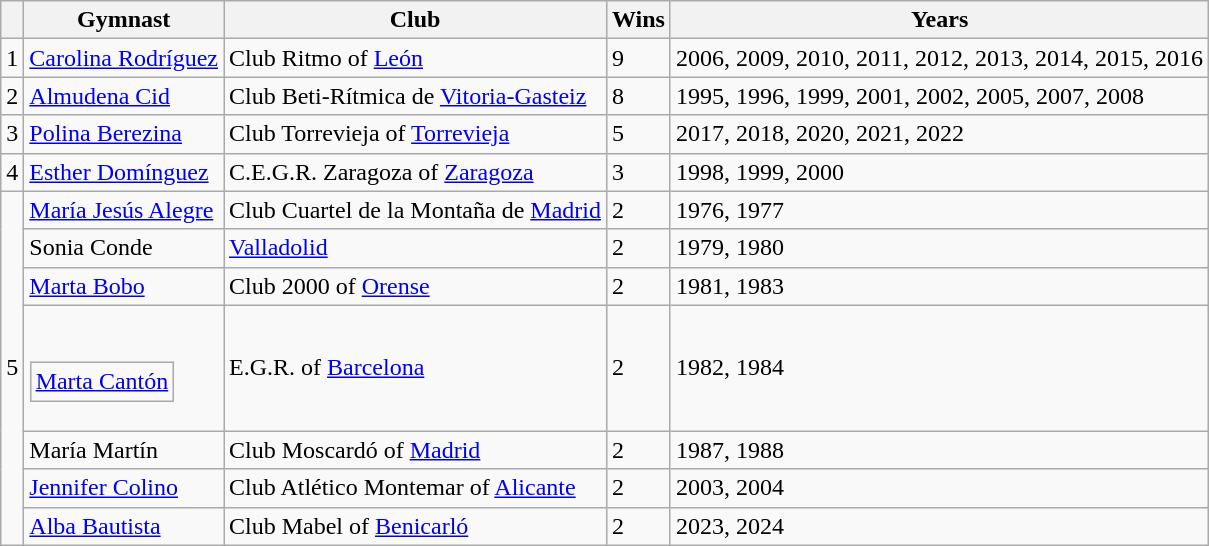<table class="wikitable">
<tr>
<th></th>
<th>Gymnast</th>
<th>Club</th>
<th>Wins</th>
<th>Years</th>
</tr>
<tr>
<td>1</td>
<td><a href='#'>Carolina Rodríguez</a></td>
<td>Club Ritmo of <a href='#'>León</a></td>
<td>9</td>
<td>2006, 2009, 2010, 2011, 2012, 2013, 2014, 2015, 2016</td>
</tr>
<tr>
<td>2</td>
<td><a href='#'>Almudena Cid</a></td>
<td>Club Beti-Rítmica de <a href='#'>Vitoria-Gasteiz</a></td>
<td>8</td>
<td>1995, 1996, 1999, 2001, 2002, 2005, 2007, 2008</td>
</tr>
<tr>
<td>3</td>
<td><a href='#'>Polina Berezina</a></td>
<td>Club Torrevieja of <a href='#'>Torrevieja</a></td>
<td>5</td>
<td>2017, 2018, 2020, 2021, 2022</td>
</tr>
<tr>
<td>4</td>
<td><a href='#'>Esther Domínguez</a></td>
<td>C.E.G.R. Zaragoza of <a href='#'>Zaragoza</a></td>
<td>3</td>
<td>1998, 1999, 2000</td>
</tr>
<tr>
<td rowspan="7">5</td>
<td><a href='#'>María Jesús Alegre</a></td>
<td>Club Cuartel de la Montaña de <a href='#'>Madrid</a></td>
<td>2</td>
<td>1976, 1977</td>
</tr>
<tr>
<td>Sonia Conde</td>
<td><a href='#'>Valladolid</a></td>
<td>2</td>
<td>1979, 1980</td>
</tr>
<tr>
<td><a href='#'>Marta Bobo</a></td>
<td>Club 2000 of <a href='#'>Orense</a></td>
<td>2</td>
<td>1981, 1983</td>
</tr>
<tr>
<td><br><table class="wikitable">
<tr>
<td><a href='#'>Marta Cantón</a></td>
</tr>
</table>
</td>
<td>E.G.R. of <a href='#'>Barcelona</a></td>
<td>2</td>
<td>1982, 1984</td>
</tr>
<tr>
<td>María Martín</td>
<td>Club Moscardó of <a href='#'>Madrid</a></td>
<td>2</td>
<td>1987, 1988</td>
</tr>
<tr>
<td><a href='#'>Jennifer Colino</a></td>
<td>Club Atlético Montemar of <a href='#'>Alicante</a></td>
<td>2</td>
<td>2003, 2004</td>
</tr>
<tr>
<td><a href='#'>Alba Bautista</a></td>
<td>Club Mabel of <a href='#'>Benicarló</a></td>
<td>2</td>
<td>2023, 2024</td>
</tr>
</table>
